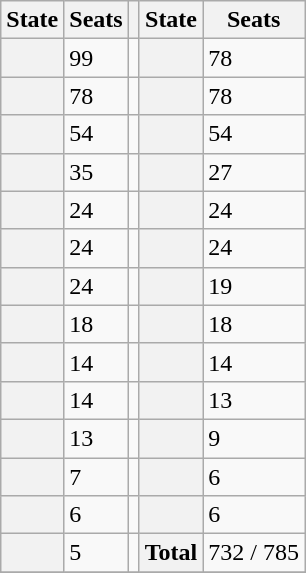<table class="wikitable">
<tr>
<th>State</th>
<th>Seats</th>
<th></th>
<th>State</th>
<th>Seats</th>
</tr>
<tr>
<th style="text-align:left"><strong></strong></th>
<td>99</td>
<td></td>
<th style="text-align:left"><strong></strong></th>
<td>78</td>
</tr>
<tr>
<th style="text-align:left"><strong></strong></th>
<td>78</td>
<td></td>
<th style="text-align:left"><strong></strong></th>
<td>78</td>
</tr>
<tr>
<th style="text-align:left"><strong></strong></th>
<td>54</td>
<td></td>
<th style="text-align:left"><strong></strong></th>
<td>54</td>
</tr>
<tr>
<th style="text-align:left"><strong></strong></th>
<td>35</td>
<td></td>
<th style="text-align:left"><strong></strong></th>
<td>27</td>
</tr>
<tr>
<th style="text-align:left"><strong></strong></th>
<td>24</td>
<td></td>
<th style="text-align:left"><strong></strong></th>
<td>24</td>
</tr>
<tr>
<th style="text-align:left"><strong></strong></th>
<td>24</td>
<td></td>
<th style="text-align:left"><strong></strong></th>
<td>24</td>
</tr>
<tr>
<th style="text-align:left"><strong></strong></th>
<td>24</td>
<td></td>
<th style="text-align:left"><strong></strong></th>
<td>19</td>
</tr>
<tr>
<th style="text-align:left"><strong></strong></th>
<td>18</td>
<td></td>
<th style="text-align:left"><strong></strong></th>
<td>18</td>
</tr>
<tr>
<th style="text-align:left"><strong></strong></th>
<td>14</td>
<td></td>
<th style="text-align:left"><strong></strong></th>
<td>14</td>
</tr>
<tr>
<th style="text-align:left"><strong></strong></th>
<td>14</td>
<td></td>
<th style="text-align:left"><strong></strong></th>
<td>13</td>
</tr>
<tr>
<th style="text-align:left"><strong></strong></th>
<td>13</td>
<td></td>
<th style="text-align:left"><strong></strong></th>
<td>9</td>
</tr>
<tr>
<th style="text-align:left"><strong></strong></th>
<td>7</td>
<td></td>
<th style="text-align:left"><strong></strong></th>
<td>6</td>
</tr>
<tr>
<th style="text-align:left"><strong></strong></th>
<td>6</td>
<td></td>
<th style="text-align:left"><strong></strong></th>
<td>6</td>
</tr>
<tr>
<th style="text-align:left"><strong></strong></th>
<td>5</td>
<td></td>
<th>Total</th>
<td>732 / 785</td>
</tr>
<tr>
</tr>
</table>
